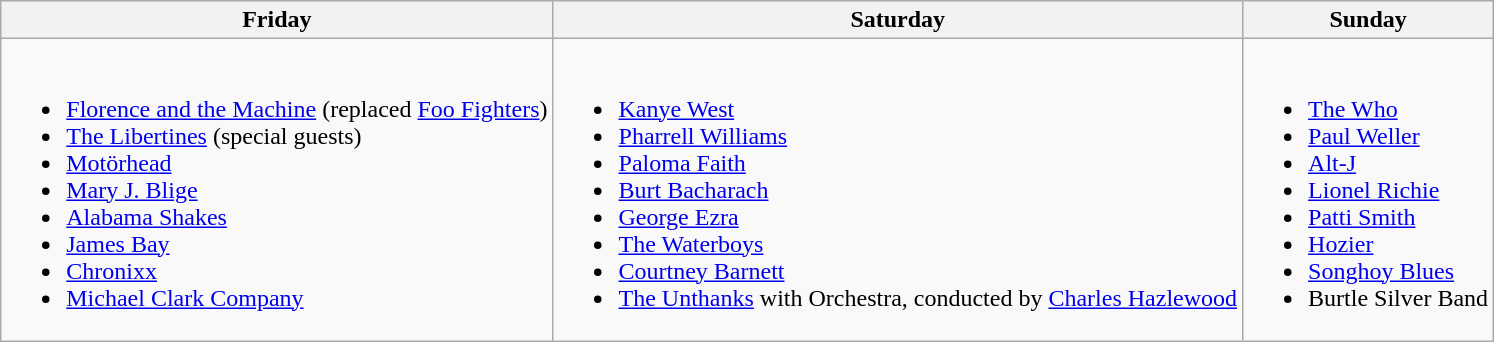<table class="wikitable">
<tr>
<th>Friday</th>
<th>Saturday</th>
<th>Sunday</th>
</tr>
<tr valign="top">
<td><br><ul><li><a href='#'>Florence and the Machine</a> (replaced <a href='#'>Foo Fighters</a>)</li><li><a href='#'>The Libertines</a> (special guests)</li><li><a href='#'>Motörhead</a></li><li><a href='#'>Mary J. Blige</a></li><li><a href='#'>Alabama Shakes</a></li><li><a href='#'>James Bay</a></li><li><a href='#'>Chronixx</a></li><li><a href='#'>Michael Clark Company</a></li></ul></td>
<td><br><ul><li><a href='#'>Kanye West</a></li><li><a href='#'>Pharrell Williams</a></li><li><a href='#'>Paloma Faith</a></li><li><a href='#'>Burt Bacharach</a></li><li><a href='#'>George Ezra</a></li><li><a href='#'>The Waterboys</a></li><li><a href='#'>Courtney Barnett</a></li><li><a href='#'>The Unthanks</a> with Orchestra, conducted by <a href='#'>Charles Hazlewood</a></li></ul></td>
<td><br><ul><li><a href='#'>The Who</a></li><li><a href='#'>Paul Weller</a></li><li><a href='#'>Alt-J</a></li><li><a href='#'>Lionel Richie</a></li><li><a href='#'>Patti Smith</a></li><li><a href='#'>Hozier</a></li><li><a href='#'>Songhoy Blues</a></li><li>Burtle Silver Band</li></ul></td>
</tr>
</table>
